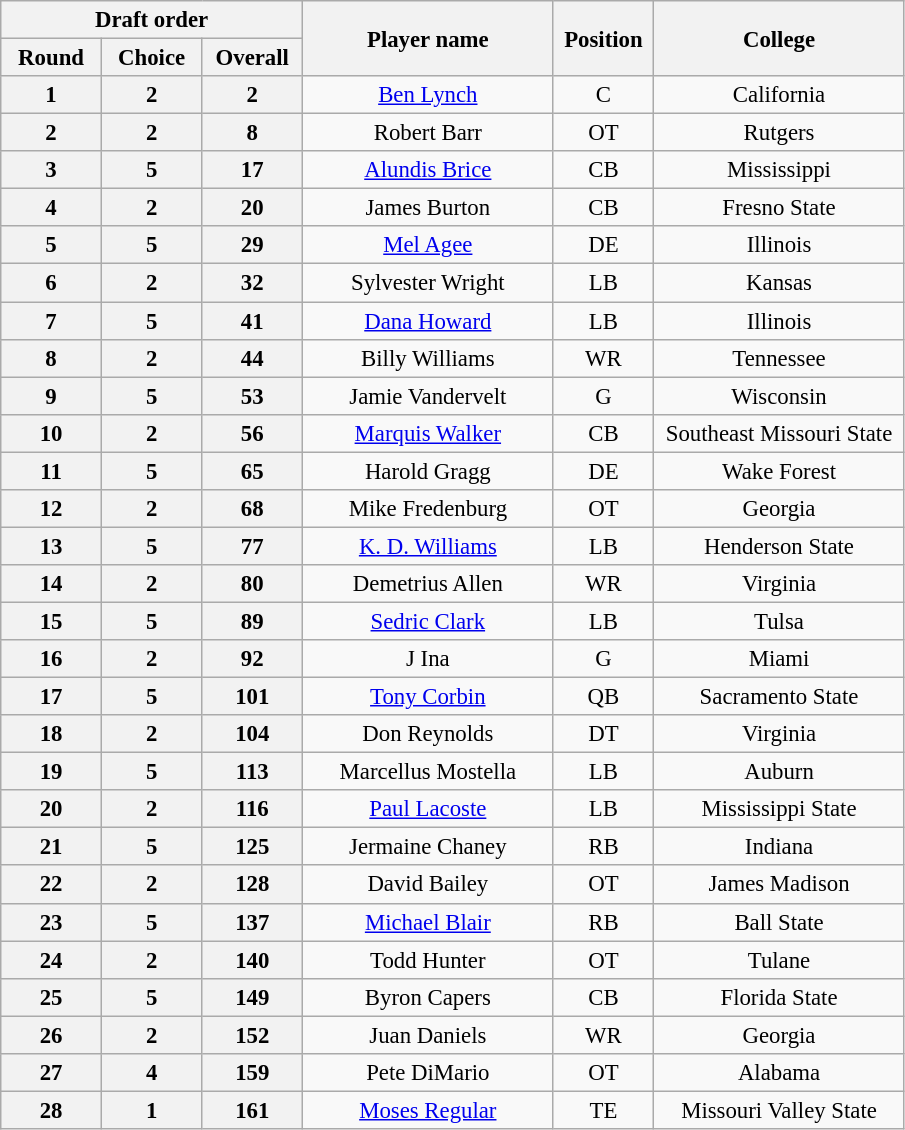<table class="wikitable" style="font-size:95%; text-align:center">
<tr>
<th width="160" colspan="3">Draft order</th>
<th width="160" rowspan="2">Player name</th>
<th width="60"  rowspan="2">Position</th>
<th width="160" rowspan="2">College</th>
</tr>
<tr>
<th width="60">Round</th>
<th width="60">Choice</th>
<th width="60">Overall</th>
</tr>
<tr>
<th>1</th>
<th>2</th>
<th>2</th>
<td><a href='#'>Ben Lynch</a></td>
<td>C</td>
<td>California</td>
</tr>
<tr>
<th>2</th>
<th>2</th>
<th>8</th>
<td>Robert Barr</td>
<td>OT</td>
<td>Rutgers</td>
</tr>
<tr>
<th>3</th>
<th>5</th>
<th>17</th>
<td><a href='#'>Alundis Brice</a></td>
<td>CB</td>
<td>Mississippi</td>
</tr>
<tr>
<th>4</th>
<th>2</th>
<th>20</th>
<td>James Burton</td>
<td>CB</td>
<td>Fresno State</td>
</tr>
<tr>
<th>5</th>
<th>5</th>
<th>29</th>
<td><a href='#'>Mel Agee</a></td>
<td>DE</td>
<td>Illinois</td>
</tr>
<tr>
<th>6</th>
<th>2</th>
<th>32</th>
<td>Sylvester Wright</td>
<td>LB</td>
<td>Kansas</td>
</tr>
<tr>
<th>7</th>
<th>5</th>
<th>41</th>
<td><a href='#'>Dana Howard</a></td>
<td>LB</td>
<td>Illinois</td>
</tr>
<tr>
<th>8</th>
<th>2</th>
<th>44</th>
<td>Billy Williams</td>
<td>WR</td>
<td>Tennessee</td>
</tr>
<tr>
<th>9</th>
<th>5</th>
<th>53</th>
<td>Jamie Vandervelt</td>
<td>G</td>
<td>Wisconsin</td>
</tr>
<tr>
<th>10</th>
<th>2</th>
<th>56</th>
<td><a href='#'>Marquis Walker</a></td>
<td>CB</td>
<td>Southeast Missouri State</td>
</tr>
<tr>
<th>11</th>
<th>5</th>
<th>65</th>
<td>Harold Gragg</td>
<td>DE</td>
<td>Wake Forest</td>
</tr>
<tr>
<th>12</th>
<th>2</th>
<th>68</th>
<td>Mike Fredenburg</td>
<td>OT</td>
<td>Georgia</td>
</tr>
<tr>
<th>13</th>
<th>5</th>
<th>77</th>
<td><a href='#'>K. D. Williams</a></td>
<td>LB</td>
<td>Henderson State</td>
</tr>
<tr>
<th>14</th>
<th>2</th>
<th>80</th>
<td>Demetrius Allen</td>
<td>WR</td>
<td>Virginia</td>
</tr>
<tr>
<th>15</th>
<th>5</th>
<th>89</th>
<td><a href='#'>Sedric Clark</a></td>
<td>LB</td>
<td>Tulsa</td>
</tr>
<tr>
<th>16</th>
<th>2</th>
<th>92</th>
<td>J Ina</td>
<td>G</td>
<td>Miami</td>
</tr>
<tr>
<th>17</th>
<th>5</th>
<th>101</th>
<td><a href='#'>Tony Corbin</a></td>
<td>QB</td>
<td>Sacramento State</td>
</tr>
<tr>
<th>18</th>
<th>2</th>
<th>104</th>
<td>Don Reynolds</td>
<td>DT</td>
<td>Virginia</td>
</tr>
<tr>
<th>19</th>
<th>5</th>
<th>113</th>
<td>Marcellus Mostella</td>
<td>LB</td>
<td>Auburn</td>
</tr>
<tr>
<th>20</th>
<th>2</th>
<th>116</th>
<td><a href='#'>Paul Lacoste</a></td>
<td>LB</td>
<td>Mississippi State</td>
</tr>
<tr>
<th>21</th>
<th>5</th>
<th>125</th>
<td>Jermaine Chaney</td>
<td>RB</td>
<td>Indiana</td>
</tr>
<tr>
<th>22</th>
<th>2</th>
<th>128</th>
<td>David Bailey</td>
<td>OT</td>
<td>James Madison</td>
</tr>
<tr>
<th>23</th>
<th>5</th>
<th>137</th>
<td><a href='#'>Michael Blair</a></td>
<td>RB</td>
<td>Ball State</td>
</tr>
<tr>
<th>24</th>
<th>2</th>
<th>140</th>
<td>Todd Hunter</td>
<td>OT</td>
<td>Tulane</td>
</tr>
<tr>
<th>25</th>
<th>5</th>
<th>149</th>
<td>Byron Capers</td>
<td>CB</td>
<td>Florida State</td>
</tr>
<tr>
<th>26</th>
<th>2</th>
<th>152</th>
<td>Juan Daniels</td>
<td>WR</td>
<td>Georgia</td>
</tr>
<tr>
<th>27</th>
<th>4</th>
<th>159</th>
<td>Pete DiMario</td>
<td>OT</td>
<td>Alabama</td>
</tr>
<tr>
<th>28</th>
<th>1</th>
<th>161</th>
<td><a href='#'>Moses Regular</a></td>
<td>TE</td>
<td>Missouri Valley State</td>
</tr>
</table>
